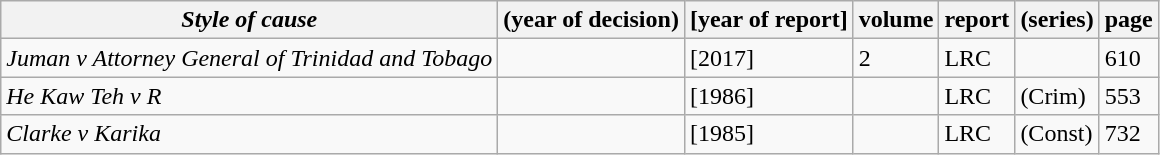<table class="wikitable">
<tr>
<th><em>Style of cause</em></th>
<th>(year of decision)</th>
<th>[year of report]</th>
<th>volume</th>
<th>report</th>
<th>(series)</th>
<th>page</th>
</tr>
<tr valign="top">
<td><em>Juman v Attorney General of Trinidad and Tobago</em></td>
<td></td>
<td>[2017]</td>
<td>2</td>
<td>LRC</td>
<td></td>
<td>610</td>
</tr>
<tr valign="top">
<td><em>He Kaw Teh v R</em></td>
<td></td>
<td>[1986]</td>
<td></td>
<td>LRC</td>
<td>(Crim)</td>
<td>553</td>
</tr>
<tr valign="top">
<td><em>Clarke v Karika</em></td>
<td></td>
<td>[1985]</td>
<td></td>
<td>LRC</td>
<td>(Const)</td>
<td>732</td>
</tr>
</table>
